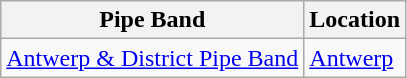<table class="wikitable sortable">
<tr>
<th>Pipe Band</th>
<th>Location</th>
</tr>
<tr>
<td><a href='#'>Antwerp & District Pipe Band</a></td>
<td><a href='#'>Antwerp</a></td>
</tr>
</table>
